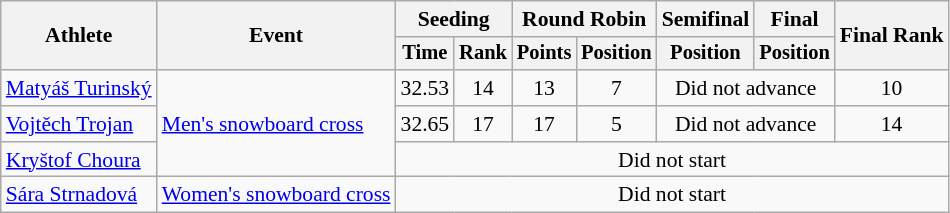<table class="wikitable" style="font-size:90%">
<tr>
<th rowspan="2">Athlete</th>
<th rowspan="2">Event</th>
<th colspan="2">Seeding</th>
<th colspan="2">Round Robin</th>
<th>Semifinal</th>
<th>Final</th>
<th rowspan="2">Final Rank</th>
</tr>
<tr style="font-size:95%">
<th>Time</th>
<th>Rank</th>
<th>Points</th>
<th>Position</th>
<th>Position</th>
<th>Position</th>
</tr>
<tr align=center>
<td align=left><a href='#'>Matyáš Turinský</a></td>
<td rowspan="3" align="left"><a href='#'>Men's snowboard cross</a></td>
<td>32.53</td>
<td>14</td>
<td>13</td>
<td>7</td>
<td colspan = 2>Did not advance</td>
<td>10</td>
</tr>
<tr align=center>
<td align=left><a href='#'>Vojtěch Trojan</a></td>
<td>32.65</td>
<td>17</td>
<td>17</td>
<td>5</td>
<td colspan = 2>Did not advance</td>
<td>14</td>
</tr>
<tr align = center>
<td align=left><a href='#'>Kryštof Choura</a></td>
<td colspan = 7>Did not start</td>
</tr>
<tr align="center">
<td align="left"><a href='#'>Sára Strnadová</a></td>
<td rowspan="2" align="left"><a href='#'>Women's snowboard cross</a></td>
<td colspan = 7>Did not start</td>
</tr>
</table>
